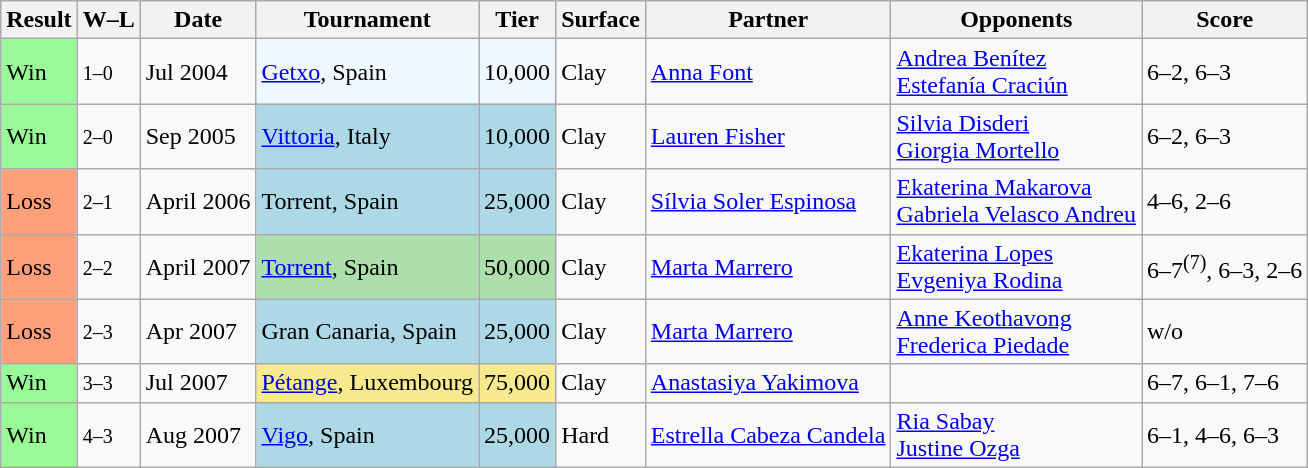<table class="wikitable sortable">
<tr>
<th>Result</th>
<th class=unsortable>W–L</th>
<th>Date</th>
<th>Tournament</th>
<th>Tier</th>
<th>Surface</th>
<th>Partner</th>
<th>Opponents</th>
<th class=unsortable>Score</th>
</tr>
<tr>
<td style="background:#98fb98;">Win</td>
<td><small>1–0</small></td>
<td>Jul 2004</td>
<td style="background:#f0f8ff;"><a href='#'>Getxo</a>, Spain</td>
<td style="background:#f0f8ff;">10,000</td>
<td>Clay</td>
<td> <a href='#'>Anna Font</a></td>
<td> <a href='#'>Andrea Benítez</a> <br>  <a href='#'>Estefanía Craciún</a></td>
<td>6–2, 6–3</td>
</tr>
<tr>
<td style="background:#98fb98;">Win</td>
<td><small>2–0</small></td>
<td>Sep 2005</td>
<td style="background:lightblue;"><a href='#'>Vittoria</a>, Italy</td>
<td style="background:lightblue;">10,000</td>
<td>Clay</td>
<td> <a href='#'>Lauren Fisher</a></td>
<td> <a href='#'>Silvia Disderi</a> <br>  <a href='#'>Giorgia Mortello</a></td>
<td>6–2, 6–3</td>
</tr>
<tr>
<td bgcolor="FFA07A">Loss</td>
<td><small>2–1</small></td>
<td>April 2006</td>
<td style="background:lightblue;">Torrent, Spain</td>
<td style="background:lightblue;">25,000</td>
<td>Clay</td>
<td> <a href='#'>Sílvia Soler Espinosa</a></td>
<td> <a href='#'>Ekaterina Makarova</a> <br>  <a href='#'>Gabriela Velasco Andreu</a></td>
<td>4–6, 2–6</td>
</tr>
<tr>
<td bgcolor="FFA07A">Loss</td>
<td><small>2–2</small></td>
<td>April 2007</td>
<td style="background:#addfad;"><a href='#'>Torrent</a>, Spain</td>
<td style="background:#addfad;">50,000</td>
<td>Clay</td>
<td> <a href='#'>Marta Marrero</a></td>
<td> <a href='#'>Ekaterina Lopes</a><br>  <a href='#'>Evgeniya Rodina</a></td>
<td>6–7<sup>(7)</sup>, 6–3, 2–6</td>
</tr>
<tr>
<td bgcolor="FFA07A">Loss</td>
<td><small>2–3</small></td>
<td>Apr 2007</td>
<td bgcolor=lightblue>Gran Canaria, Spain</td>
<td bgcolor=lightblue>25,000</td>
<td>Clay</td>
<td> <a href='#'>Marta Marrero</a></td>
<td> <a href='#'>Anne Keothavong</a> <br>  <a href='#'>Frederica Piedade</a></td>
<td>w/o</td>
</tr>
<tr>
<td bgcolor=98FB98>Win</td>
<td><small>3–3</small></td>
<td>Jul 2007</td>
<td style="background:#f7e98e;"><a href='#'>Pétange</a>, Luxembourg</td>
<td style="background:#f7e98e;">75,000</td>
<td>Clay</td>
<td> <a href='#'>Anastasiya Yakimova</a></td>
<td></td>
<td>6–7, 6–1, 7–6</td>
</tr>
<tr>
<td bgcolor=98FB98>Win</td>
<td><small>4–3</small></td>
<td>Aug 2007</td>
<td style="background:lightblue;"><a href='#'>Vigo</a>, Spain</td>
<td style="background:lightblue;">25,000</td>
<td>Hard</td>
<td> <a href='#'>Estrella Cabeza Candela</a></td>
<td> <a href='#'>Ria Sabay</a> <br>  <a href='#'>Justine Ozga</a></td>
<td>6–1, 4–6, 6–3</td>
</tr>
</table>
